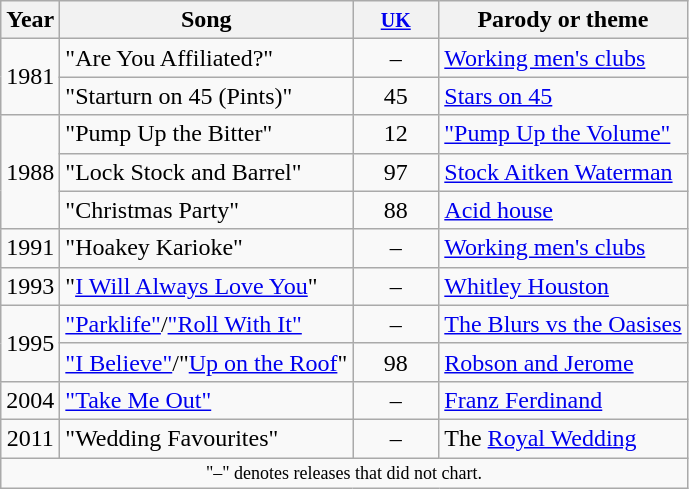<table class="wikitable">
<tr>
<th>Year</th>
<th>Song</th>
<th style="vertical-align:top; text-align:center; width:50px;"><small><a href='#'>UK</a><br></small></th>
<th>Parody or theme</th>
</tr>
<tr>
<td style="text-align:center; " rowspan="2">1981</td>
<td style="text-align:left; ">"Are You Affiliated?"</td>
<td style="text-align:center; ">–</td>
<td style="text-align:left; "><a href='#'>Working men's clubs</a></td>
</tr>
<tr>
<td style="text-align:left; ">"Starturn on 45 (Pints)"</td>
<td style="text-align:center; ">45</td>
<td style="text-align:left; "><a href='#'>Stars on 45</a></td>
</tr>
<tr>
<td style="text-align:center; " rowspan="3">1988</td>
<td style="text-align:left; ">"Pump Up the Bitter"</td>
<td style="text-align:center; ">12</td>
<td style="text-align:left; "><a href='#'>"Pump Up the Volume"</a></td>
</tr>
<tr>
<td style="text-align:left; ">"Lock Stock and Barrel"</td>
<td style="text-align:center; ">97</td>
<td style="text-align:left; "><a href='#'>Stock Aitken Waterman</a></td>
</tr>
<tr>
<td style="text-align:left; ">"Christmas Party"</td>
<td style="text-align:center; ">88</td>
<td style="text-align:left; "><a href='#'>Acid house</a></td>
</tr>
<tr>
<td style="text-align:center; ">1991</td>
<td style="text-align:left; ">"Hoakey Karioke"</td>
<td style="text-align:center; ">–</td>
<td style="text-align:left; "><a href='#'>Working men's clubs</a></td>
</tr>
<tr>
<td style="text-align:center; ">1993</td>
<td style="text-align:left; ">"<a href='#'>I Will Always Love You</a>"</td>
<td style="text-align:center; ">–</td>
<td style="text-align:left; "><a href='#'>Whitley Houston</a></td>
</tr>
<tr>
<td style="text-align:center; " rowspan="2">1995</td>
<td style="text-align:left; "><a href='#'>"Parklife"</a>/<a href='#'>"Roll With It"</a></td>
<td style="text-align:center; ">–</td>
<td style="text-align:left; "><a href='#'>The Blurs vs the Oasises</a></td>
</tr>
<tr>
<td style="text-align:left; "><a href='#'>"I Believe"</a>/"<a href='#'>Up on the Roof</a>"</td>
<td style="text-align:center; ">98</td>
<td style="text-align:left; "><a href='#'>Robson and Jerome</a></td>
</tr>
<tr>
<td style="text-align:center; ">2004</td>
<td style="text-align:left; "><a href='#'>"Take Me Out"</a></td>
<td style="text-align:center; ">–</td>
<td style="text-align:left; "><a href='#'>Franz Ferdinand</a></td>
</tr>
<tr>
<td style="text-align:center; ">2011</td>
<td style="text-align:left; ">"Wedding Favourites"</td>
<td style="text-align:center; ">–</td>
<td style="text-align:left; ">The <a href='#'>Royal Wedding</a></td>
</tr>
<tr>
<td colspan="7" style="text-align:center; font-size:9pt;">"–" denotes releases that did not chart.</td>
</tr>
</table>
